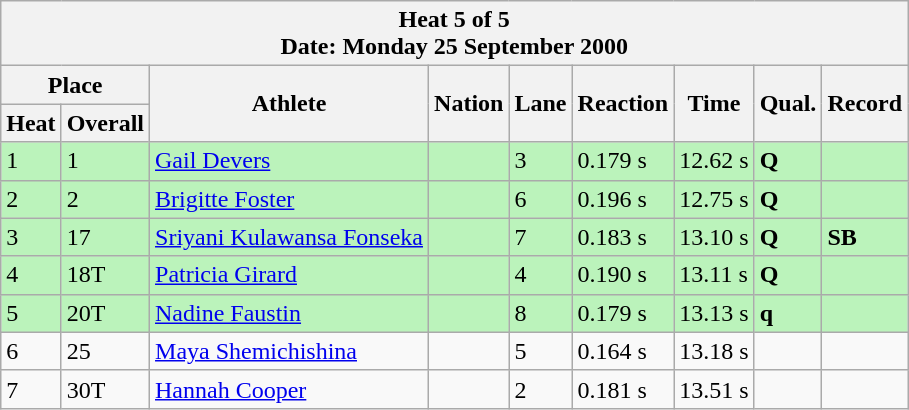<table class="wikitable sortable">
<tr>
<th colspan=9>Heat 5 of 5 <br> Date: Monday 25 September 2000</th>
</tr>
<tr>
<th colspan=2>Place</th>
<th rowspan=2>Athlete</th>
<th rowspan=2>Nation</th>
<th rowspan=2>Lane</th>
<th rowspan=2>Reaction</th>
<th rowspan=2>Time</th>
<th rowspan=2>Qual.</th>
<th rowspan=2>Record</th>
</tr>
<tr>
<th>Heat</th>
<th>Overall</th>
</tr>
<tr bgcolor = "bbf3bb">
<td>1</td>
<td>1</td>
<td align="left"><a href='#'>Gail Devers</a></td>
<td align="left"></td>
<td>3</td>
<td>0.179 s</td>
<td>12.62 s</td>
<td><strong>Q</strong></td>
<td></td>
</tr>
<tr bgcolor = "bbf3bb">
<td>2</td>
<td>2</td>
<td align="left"><a href='#'>Brigitte Foster</a></td>
<td align="left"></td>
<td>6</td>
<td>0.196 s</td>
<td>12.75 s</td>
<td><strong>Q</strong></td>
<td></td>
</tr>
<tr bgcolor = "bbf3bb">
<td>3</td>
<td>17</td>
<td align="left"><a href='#'>Sriyani Kulawansa Fonseka</a></td>
<td align="left"></td>
<td>7</td>
<td>0.183 s</td>
<td>13.10 s</td>
<td><strong>Q</strong></td>
<td><strong>SB</strong></td>
</tr>
<tr bgcolor = "bbf3bb">
<td>4</td>
<td>18T</td>
<td align="left"><a href='#'>Patricia Girard</a></td>
<td align="left"></td>
<td>4</td>
<td>0.190 s</td>
<td>13.11 s</td>
<td><strong>Q</strong></td>
<td></td>
</tr>
<tr bgcolor = "bbf3bb">
<td>5</td>
<td>20T</td>
<td align="left"><a href='#'>Nadine Faustin</a></td>
<td align="left"></td>
<td>8</td>
<td>0.179 s</td>
<td>13.13 s</td>
<td><strong>q</strong></td>
<td></td>
</tr>
<tr>
<td>6</td>
<td>25</td>
<td align="left"><a href='#'>Maya Shemichishina</a></td>
<td align="left"></td>
<td>5</td>
<td>0.164 s</td>
<td>13.18 s</td>
<td></td>
<td></td>
</tr>
<tr>
<td>7</td>
<td>30T</td>
<td align="left"><a href='#'>Hannah Cooper</a></td>
<td align="left"></td>
<td>2</td>
<td>0.181 s</td>
<td>13.51 s</td>
<td></td>
<td></td>
</tr>
</table>
